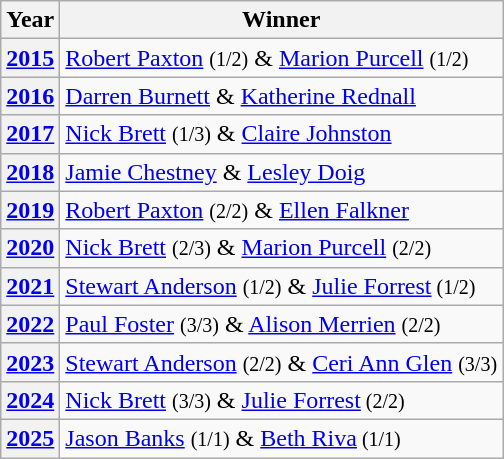<table class="wikitable">
<tr>
<th>Year</th>
<th>Winner</th>
</tr>
<tr>
<th><a href='#'>2015</a></th>
<td> <a href='#'>Robert Paxton</a> <small>(1/2)</small> &  <a href='#'>Marion Purcell</a> <small>(1/2)</small></td>
</tr>
<tr>
<th><a href='#'>2016</a></th>
<td> <a href='#'>Darren Burnett</a> &  <a href='#'>Katherine Rednall</a></td>
</tr>
<tr>
<th><a href='#'>2017</a></th>
<td> <a href='#'>Nick Brett</a> <small>(1/3)</small> &  <a href='#'>Claire Johnston</a></td>
</tr>
<tr>
<th><a href='#'>2018</a></th>
<td> <a href='#'>Jamie Chestney</a> &  <a href='#'>Lesley Doig</a></td>
</tr>
<tr>
<th><a href='#'>2019</a></th>
<td> <a href='#'>Robert Paxton</a> <small>(2/2)</small> &  <a href='#'>Ellen Falkner</a></td>
</tr>
<tr>
<th><a href='#'>2020</a></th>
<td> <a href='#'>Nick Brett</a> <small>(2/3)</small> &  <a href='#'>Marion Purcell</a> <small>(2/2)</small></td>
</tr>
<tr>
<th><a href='#'>2021</a></th>
<td> <a href='#'>Stewart Anderson</a> <small>(1/2)</small> &  <a href='#'>Julie Forrest</a><small> (1/2)</small></td>
</tr>
<tr>
<th><a href='#'>2022</a></th>
<td> <a href='#'>Paul Foster</a> <small>(3/3)</small> &  <a href='#'>Alison Merrien</a> <small>(2/2)</small></td>
</tr>
<tr>
<th><a href='#'>2023</a></th>
<td> <a href='#'>Stewart Anderson</a> <small>(2/2)</small> &  <a href='#'>Ceri Ann Glen</a> <small>(3/3)</small></td>
</tr>
<tr>
<th><a href='#'>2024</a></th>
<td> <a href='#'>Nick Brett</a> <small> (3/3)</small> &  <a href='#'>Julie Forrest</a><small> (2/2)</small></td>
</tr>
<tr>
<th><a href='#'>2025</a></th>
<td> <a href='#'>Jason Banks</a> <small> (1/1)</small> &  <a href='#'>Beth Riva</a><small> (1/1)</small></td>
</tr>
</table>
